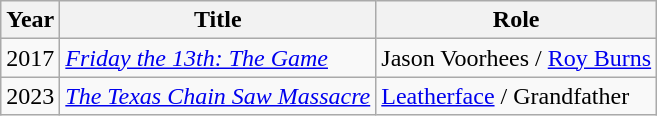<table class="wikitable plainrowheaders sortable" style="margin-right: 0;">
<tr>
<th>Year</th>
<th>Title</th>
<th>Role</th>
</tr>
<tr>
<td>2017</td>
<td><em><a href='#'>Friday the 13th: The Game</a></em></td>
<td>Jason Voorhees / <a href='#'>Roy Burns</a></td>
</tr>
<tr>
<td>2023</td>
<td><em><a href='#'>The Texas Chain Saw Massacre</a></em></td>
<td><a href='#'>Leatherface</a> / Grandfather</td>
</tr>
</table>
